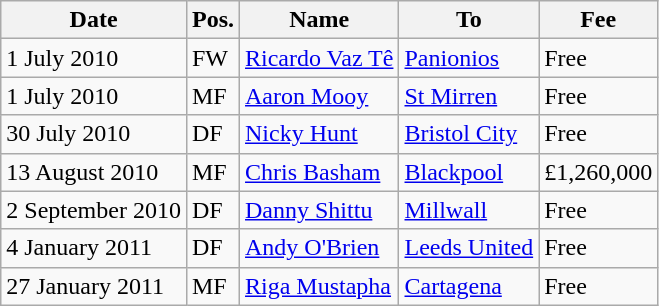<table class="wikitable">
<tr>
<th>Date</th>
<th>Pos.</th>
<th>Name</th>
<th>To</th>
<th>Fee</th>
</tr>
<tr>
<td>1 July 2010</td>
<td>FW</td>
<td><a href='#'>Ricardo Vaz Tê</a></td>
<td><a href='#'>Panionios</a></td>
<td>Free</td>
</tr>
<tr>
<td>1 July 2010</td>
<td>MF</td>
<td><a href='#'>Aaron Mooy</a></td>
<td><a href='#'>St Mirren</a></td>
<td>Free</td>
</tr>
<tr>
<td>30 July 2010</td>
<td>DF</td>
<td><a href='#'>Nicky Hunt</a></td>
<td><a href='#'>Bristol City</a></td>
<td>Free</td>
</tr>
<tr>
<td>13 August 2010</td>
<td>MF</td>
<td><a href='#'>Chris Basham</a></td>
<td><a href='#'>Blackpool</a></td>
<td>£1,260,000</td>
</tr>
<tr>
<td>2 September 2010</td>
<td>DF</td>
<td><a href='#'>Danny Shittu</a></td>
<td><a href='#'>Millwall</a></td>
<td>Free</td>
</tr>
<tr>
<td>4 January 2011</td>
<td>DF</td>
<td><a href='#'>Andy O'Brien</a></td>
<td><a href='#'>Leeds United</a></td>
<td>Free</td>
</tr>
<tr>
<td>27 January 2011</td>
<td>MF</td>
<td><a href='#'>Riga Mustapha</a></td>
<td><a href='#'>Cartagena</a></td>
<td>Free</td>
</tr>
</table>
